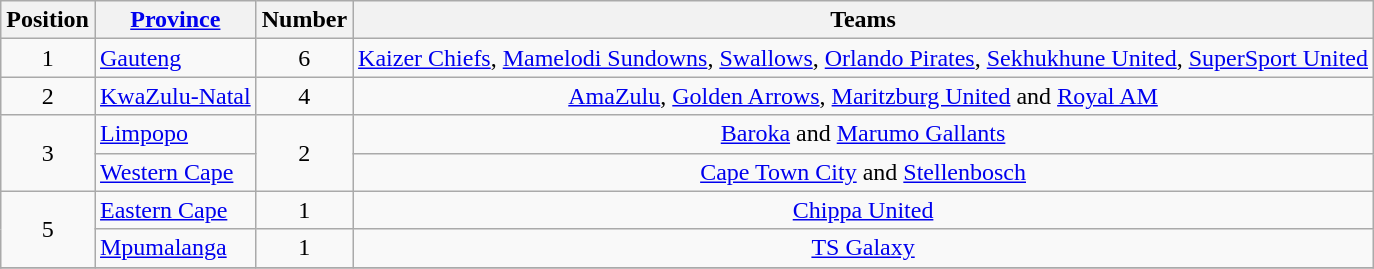<table class="wikitable">
<tr>
<th>Position</th>
<th><a href='#'>Province</a></th>
<th>Number</th>
<th>Teams</th>
</tr>
<tr>
<td align=center>1</td>
<td><a href='#'>Gauteng</a></td>
<td align=center>6</td>
<td align=center><a href='#'>Kaizer Chiefs</a>, <a href='#'>Mamelodi Sundowns</a>, <a href='#'>Swallows</a>, <a href='#'>Orlando Pirates</a>, <a href='#'>Sekhukhune United</a>, <a href='#'>SuperSport United</a></td>
</tr>
<tr>
<td rowspan=1 align=center>2</td>
<td><a href='#'>KwaZulu-Natal</a></td>
<td rowspan=1 align=center>4</td>
<td align=center><a href='#'>AmaZulu</a>, <a href='#'>Golden Arrows</a>, <a href='#'>Maritzburg United</a> and <a href='#'>Royal AM</a></td>
</tr>
<tr>
<td rowspan=2 align=center>3</td>
<td><a href='#'>Limpopo</a></td>
<td rowspan=2 align=center>2</td>
<td align=center><a href='#'>Baroka</a> and <a href='#'>Marumo Gallants</a></td>
</tr>
<tr>
<td><a href='#'>Western Cape</a></td>
<td align=center><a href='#'>Cape Town City</a> and <a href='#'>Stellenbosch</a></td>
</tr>
<tr>
<td rowspan=2 align=center>5</td>
<td><a href='#'>Eastern Cape</a></td>
<td align=center>1</td>
<td align=center><a href='#'>Chippa United</a></td>
</tr>
<tr>
<td><a href='#'>Mpumalanga</a></td>
<td align=center>1</td>
<td align=center><a href='#'>TS Galaxy</a></td>
</tr>
<tr>
</tr>
</table>
